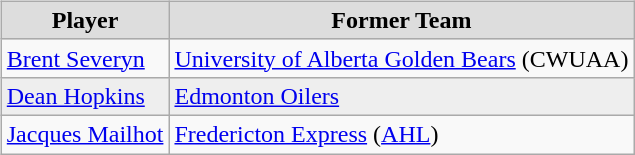<table cellspacing="10">
<tr>
<td valign="top"><br><table class="wikitable">
<tr style="text-align:center; background:#ddd;">
<td><strong>Player</strong></td>
<td><strong>Former Team</strong></td>
</tr>
<tr>
<td><a href='#'>Brent Severyn</a></td>
<td><a href='#'>University of Alberta Golden Bears</a> (CWUAA)</td>
</tr>
<tr style="background:#eee;">
<td><a href='#'>Dean Hopkins</a></td>
<td><a href='#'>Edmonton Oilers</a></td>
</tr>
<tr>
<td><a href='#'>Jacques Mailhot</a></td>
<td><a href='#'>Fredericton Express</a> (<a href='#'>AHL</a>)</td>
</tr>
</table>
</td>
</tr>
</table>
